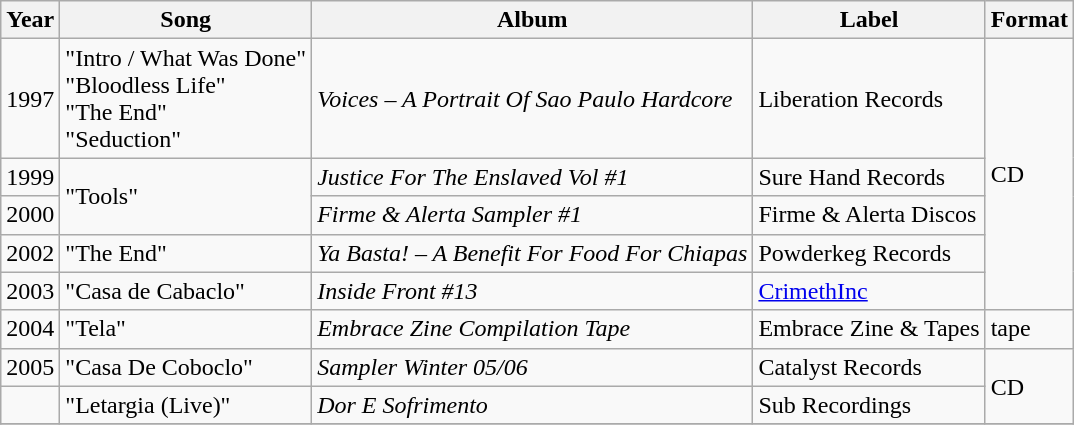<table class="wikitable">
<tr>
<th>Year</th>
<th>Song</th>
<th>Album</th>
<th>Label</th>
<th>Format</th>
</tr>
<tr>
<td>1997</td>
<td>"Intro / What Was Done"<br>"Bloodless Life"<br>"The End"<br>"Seduction"</td>
<td><em>Voices – A Portrait Of Sao Paulo Hardcore</em></td>
<td>Liberation Records</td>
<td rowspan="5">CD</td>
</tr>
<tr>
<td>1999</td>
<td rowspan="2">"Tools"</td>
<td><em>Justice For The Enslaved Vol #1</em></td>
<td>Sure Hand Records</td>
</tr>
<tr>
<td>2000</td>
<td><em>Firme & Alerta Sampler #1</em></td>
<td>Firme & Alerta Discos</td>
</tr>
<tr>
<td>2002</td>
<td>"The End"</td>
<td><em>Ya Basta! – A Benefit For Food For Chiapas</em></td>
<td>Powderkeg Records</td>
</tr>
<tr>
<td>2003</td>
<td>"Casa de Cabaclo"</td>
<td><em>Inside Front #13</em></td>
<td><a href='#'>CrimethInc</a></td>
</tr>
<tr>
<td>2004</td>
<td>"Tela"</td>
<td><em>Embrace Zine Compilation Tape</em></td>
<td>Embrace Zine & Tapes</td>
<td>tape</td>
</tr>
<tr>
<td>2005</td>
<td>"Casa De Coboclo"</td>
<td><em>Sampler Winter 05/06</em></td>
<td>Catalyst Records</td>
<td rowspan="2">CD</td>
</tr>
<tr>
<td></td>
<td>"Letargia (Live)"</td>
<td><em>Dor E Sofrimento</em></td>
<td>Sub Recordings</td>
</tr>
<tr>
</tr>
</table>
